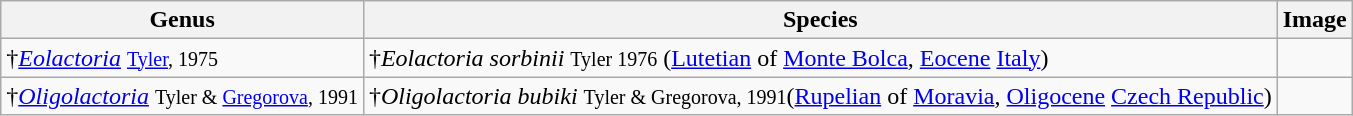<table class="wikitable">
<tr>
<th>Genus</th>
<th>Species</th>
<th>Image</th>
</tr>
<tr>
<td>†<em><a href='#'>Eolactoria</a></em> <small><a href='#'>Tyler</a>, 1975</small></td>
<td>†<em>Eolactoria sorbinii</em> <small>Tyler 1976</small> (<a href='#'>Lutetian</a> of <a href='#'>Monte Bolca</a>, <a href='#'>Eocene</a> <a href='#'>Italy</a>)</td>
<td></td>
</tr>
<tr>
<td>†<em><a href='#'>Oligolactoria</a></em> <small>Tyler & <a href='#'>Gregorova</a>, 1991</small></td>
<td>†<em>Oligolactoria bubiki</em> <small>Tyler & Gregorova, 1991</small>(<a href='#'>Rupelian</a> of <a href='#'>Moravia</a>, <a href='#'>Oligocene</a> <a href='#'>Czech Republic</a>)</td>
<td></td>
</tr>
</table>
